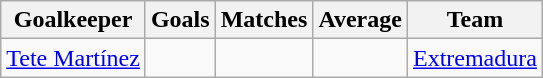<table class="wikitable">
<tr>
<th>Goalkeeper</th>
<th>Goals</th>
<th>Matches</th>
<th>Average</th>
<th>Team</th>
</tr>
<tr>
<td> <a href='#'>Tete Martínez</a></td>
<td></td>
<td></td>
<td></td>
<td><a href='#'>Extremadura</a></td>
</tr>
</table>
